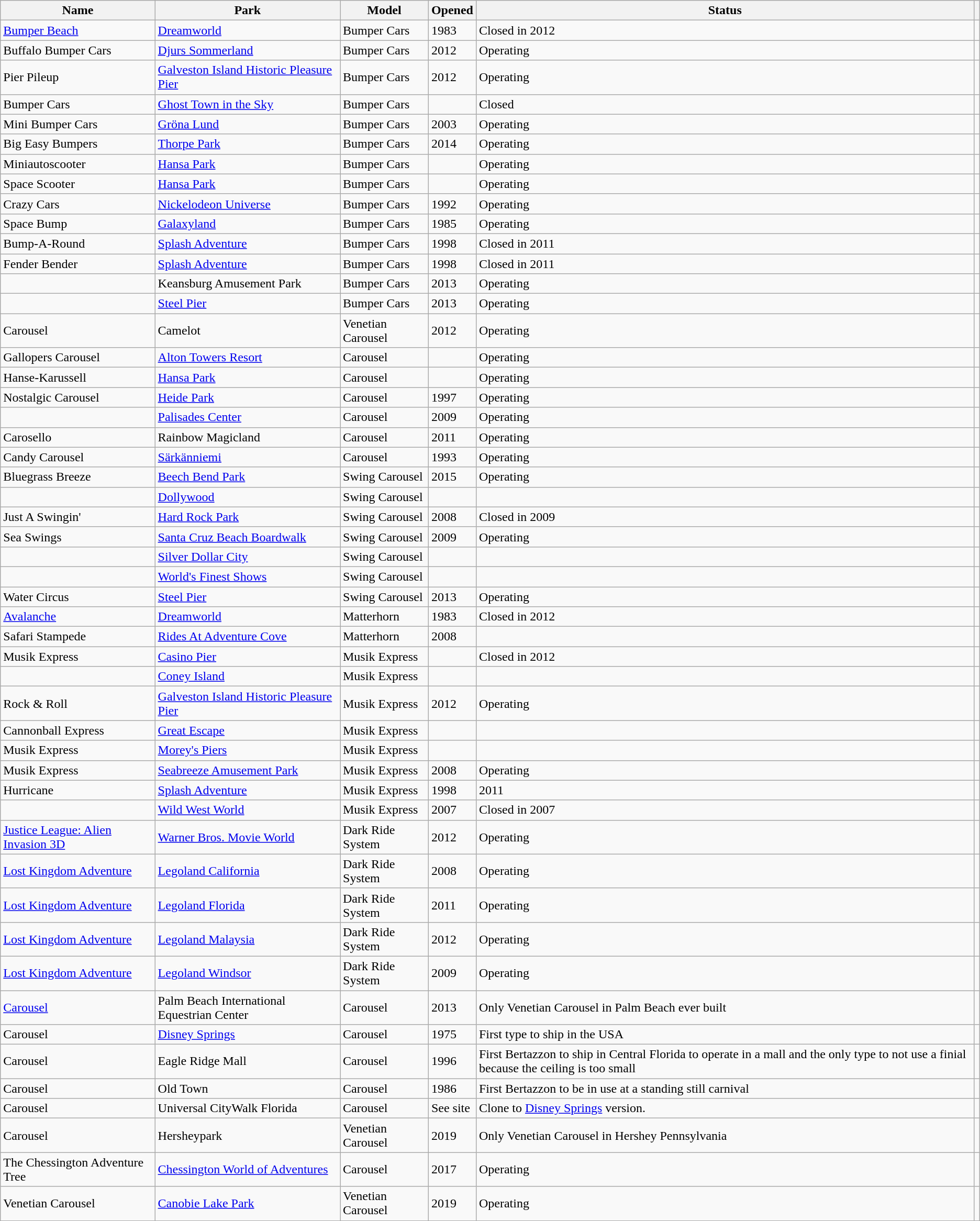<table class="wikitable sortable">
<tr>
<th>Name</th>
<th>Park</th>
<th>Model</th>
<th>Opened</th>
<th>Status</th>
<th class="unsortable"></th>
</tr>
<tr>
<td><a href='#'>Bumper Beach</a></td>
<td><a href='#'>Dreamworld</a></td>
<td>Bumper Cars</td>
<td>1983</td>
<td>Closed in 2012</td>
<td></td>
</tr>
<tr>
<td>Buffalo Bumper Cars</td>
<td><a href='#'>Djurs Sommerland</a></td>
<td>Bumper Cars</td>
<td>2012</td>
<td>Operating</td>
<td></td>
</tr>
<tr>
<td>Pier Pileup</td>
<td><a href='#'>Galveston Island Historic Pleasure Pier</a></td>
<td>Bumper Cars</td>
<td>2012</td>
<td>Operating</td>
<td></td>
</tr>
<tr>
<td>Bumper Cars</td>
<td><a href='#'>Ghost Town in the Sky</a></td>
<td>Bumper Cars</td>
<td></td>
<td>Closed</td>
<td></td>
</tr>
<tr>
<td>Mini Bumper Cars</td>
<td><a href='#'>Gröna Lund</a></td>
<td>Bumper Cars</td>
<td>2003</td>
<td>Operating</td>
<td></td>
</tr>
<tr>
<td>Big Easy Bumpers</td>
<td><a href='#'>Thorpe Park</a></td>
<td>Bumper Cars</td>
<td>2014</td>
<td>Operating</td>
<td></td>
</tr>
<tr>
<td>Miniautoscooter</td>
<td><a href='#'>Hansa Park</a></td>
<td>Bumper Cars</td>
<td></td>
<td>Operating</td>
<td></td>
</tr>
<tr>
<td>Space Scooter</td>
<td><a href='#'>Hansa Park</a></td>
<td>Bumper Cars</td>
<td></td>
<td>Operating</td>
<td></td>
</tr>
<tr>
<td>Crazy Cars</td>
<td><a href='#'>Nickelodeon Universe</a></td>
<td>Bumper Cars</td>
<td>1992</td>
<td>Operating</td>
<td></td>
</tr>
<tr>
<td>Space Bump</td>
<td><a href='#'>Galaxyland</a></td>
<td>Bumper Cars</td>
<td>1985</td>
<td>Operating</td>
<td></td>
</tr>
<tr>
<td>Bump-A-Round</td>
<td><a href='#'>Splash Adventure</a></td>
<td>Bumper Cars</td>
<td>1998</td>
<td>Closed in 2011</td>
<td></td>
</tr>
<tr>
<td>Fender Bender</td>
<td><a href='#'>Splash Adventure</a></td>
<td>Bumper Cars</td>
<td>1998</td>
<td>Closed in 2011</td>
<td></td>
</tr>
<tr>
<td></td>
<td>Keansburg Amusement Park</td>
<td>Bumper Cars</td>
<td>2013</td>
<td>Operating</td>
<td></td>
</tr>
<tr>
<td></td>
<td><a href='#'>Steel Pier</a></td>
<td>Bumper Cars</td>
<td>2013</td>
<td>Operating</td>
<td></td>
</tr>
<tr>
<td>Carousel</td>
<td>Camelot</td>
<td>Venetian Carousel</td>
<td>2012</td>
<td>Operating</td>
<td></td>
</tr>
<tr>
<td>Gallopers Carousel</td>
<td><a href='#'>Alton Towers Resort</a></td>
<td>Carousel</td>
<td></td>
<td>Operating</td>
<td></td>
</tr>
<tr>
<td>Hanse-Karussell</td>
<td><a href='#'>Hansa Park</a></td>
<td>Carousel</td>
<td></td>
<td>Operating</td>
<td></td>
</tr>
<tr>
<td>Nostalgic Carousel</td>
<td><a href='#'>Heide Park</a></td>
<td>Carousel</td>
<td>1997</td>
<td>Operating</td>
<td></td>
</tr>
<tr>
<td></td>
<td><a href='#'>Palisades Center</a></td>
<td>Carousel</td>
<td>2009</td>
<td>Operating</td>
<td></td>
</tr>
<tr>
<td>Carosello</td>
<td>Rainbow Magicland</td>
<td>Carousel</td>
<td>2011</td>
<td>Operating</td>
<td></td>
</tr>
<tr>
<td>Candy Carousel</td>
<td><a href='#'>Särkänniemi</a></td>
<td>Carousel</td>
<td>1993</td>
<td>Operating</td>
<td></td>
</tr>
<tr>
<td>Bluegrass Breeze</td>
<td><a href='#'>Beech Bend Park</a></td>
<td>Swing Carousel</td>
<td>2015</td>
<td>Operating</td>
<td></td>
</tr>
<tr>
<td></td>
<td><a href='#'>Dollywood</a></td>
<td>Swing Carousel</td>
<td></td>
<td></td>
<td></td>
</tr>
<tr>
<td>Just A Swingin'</td>
<td><a href='#'>Hard Rock Park</a></td>
<td>Swing Carousel</td>
<td>2008</td>
<td>Closed in 2009</td>
<td></td>
</tr>
<tr>
<td>Sea Swings</td>
<td><a href='#'>Santa Cruz Beach Boardwalk</a></td>
<td>Swing Carousel</td>
<td>2009</td>
<td>Operating</td>
<td></td>
</tr>
<tr>
<td></td>
<td><a href='#'>Silver Dollar City</a></td>
<td>Swing Carousel</td>
<td></td>
<td></td>
<td></td>
</tr>
<tr>
<td></td>
<td><a href='#'>World's Finest Shows</a></td>
<td>Swing Carousel</td>
<td></td>
<td></td>
<td></td>
</tr>
<tr>
<td>Water Circus</td>
<td><a href='#'>Steel Pier</a></td>
<td>Swing Carousel</td>
<td>2013</td>
<td>Operating</td>
<td></td>
</tr>
<tr>
<td><a href='#'>Avalanche</a></td>
<td><a href='#'>Dreamworld</a></td>
<td>Matterhorn</td>
<td>1983</td>
<td>Closed in 2012</td>
<td></td>
</tr>
<tr>
<td>Safari Stampede</td>
<td><a href='#'>Rides At Adventure Cove</a></td>
<td>Matterhorn</td>
<td>2008</td>
<td></td>
<td></td>
</tr>
<tr>
<td>Musik Express</td>
<td><a href='#'>Casino Pier</a></td>
<td>Musik Express</td>
<td></td>
<td>Closed in 2012</td>
<td></td>
</tr>
<tr>
<td></td>
<td><a href='#'>Coney Island</a></td>
<td>Musik Express</td>
<td></td>
<td></td>
<td></td>
</tr>
<tr>
<td>Rock & Roll</td>
<td><a href='#'>Galveston Island Historic Pleasure Pier</a></td>
<td>Musik Express</td>
<td>2012</td>
<td>Operating</td>
<td></td>
</tr>
<tr>
<td>Cannonball Express</td>
<td><a href='#'>Great Escape</a></td>
<td>Musik Express</td>
<td></td>
<td></td>
<td></td>
</tr>
<tr>
<td>Musik Express</td>
<td><a href='#'>Morey's Piers</a></td>
<td>Musik Express</td>
<td></td>
<td></td>
<td></td>
</tr>
<tr>
<td>Musik Express</td>
<td><a href='#'>Seabreeze Amusement Park</a></td>
<td>Musik Express</td>
<td>2008</td>
<td>Operating</td>
<td></td>
</tr>
<tr>
<td>Hurricane</td>
<td><a href='#'>Splash Adventure</a></td>
<td>Musik Express</td>
<td>1998</td>
<td>2011</td>
<td></td>
</tr>
<tr>
<td></td>
<td><a href='#'>Wild West World</a></td>
<td>Musik Express</td>
<td>2007</td>
<td>Closed in 2007</td>
<td></td>
</tr>
<tr>
<td><a href='#'>Justice League: Alien Invasion 3D</a></td>
<td><a href='#'>Warner Bros. Movie World</a></td>
<td>Dark Ride System</td>
<td>2012</td>
<td>Operating</td>
<td></td>
</tr>
<tr>
<td><a href='#'>Lost Kingdom Adventure</a></td>
<td><a href='#'>Legoland California</a></td>
<td>Dark Ride System</td>
<td>2008</td>
<td>Operating</td>
<td></td>
</tr>
<tr>
<td><a href='#'>Lost Kingdom Adventure</a></td>
<td><a href='#'>Legoland Florida</a></td>
<td>Dark Ride System</td>
<td>2011</td>
<td>Operating</td>
<td></td>
</tr>
<tr>
<td><a href='#'>Lost Kingdom Adventure</a></td>
<td><a href='#'>Legoland Malaysia</a></td>
<td>Dark Ride System</td>
<td>2012</td>
<td>Operating</td>
<td></td>
</tr>
<tr>
<td><a href='#'>Lost Kingdom Adventure</a></td>
<td><a href='#'>Legoland Windsor</a></td>
<td>Dark Ride System</td>
<td>2009</td>
<td>Operating</td>
<td></td>
</tr>
<tr>
<td><a href='#'>Carousel</a></td>
<td>Palm Beach International Equestrian Center</td>
<td>Carousel</td>
<td>2013</td>
<td>Only Venetian Carousel in Palm Beach ever built</td>
<td></td>
</tr>
<tr>
<td>Carousel</td>
<td><a href='#'>Disney Springs</a></td>
<td>Carousel</td>
<td>1975</td>
<td>First type to ship in the USA</td>
<td></td>
</tr>
<tr>
<td>Carousel</td>
<td>Eagle Ridge Mall</td>
<td>Carousel</td>
<td>1996</td>
<td>First Bertazzon to ship in Central Florida to operate in a mall and the only type to not use a finial because the ceiling is too small</td>
<td></td>
</tr>
<tr>
<td>Carousel</td>
<td>Old Town</td>
<td>Carousel</td>
<td>1986</td>
<td>First Bertazzon to be in use at a standing still carnival</td>
<td></td>
</tr>
<tr>
<td>Carousel</td>
<td>Universal CityWalk Florida</td>
<td>Carousel</td>
<td>See site</td>
<td>Clone to <a href='#'>Disney Springs</a> version.</td>
<td></td>
</tr>
<tr>
<td>Carousel</td>
<td>Hersheypark</td>
<td>Venetian Carousel</td>
<td>2019</td>
<td>Only Venetian Carousel in Hershey Pennsylvania</td>
<td></td>
</tr>
<tr>
<td>The Chessington Adventure Tree</td>
<td><a href='#'>Chessington World of Adventures</a></td>
<td>Carousel</td>
<td>2017</td>
<td>Operating</td>
<td></td>
</tr>
<tr>
<td>Venetian Carousel</td>
<td><a href='#'>Canobie Lake Park</a></td>
<td>Venetian Carousel</td>
<td>2019</td>
<td>Operating</td>
<td></td>
</tr>
</table>
